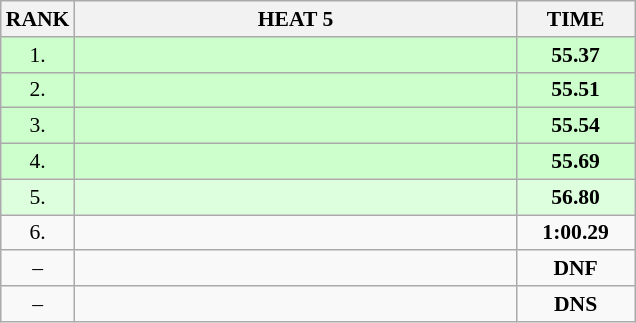<table class="wikitable" style="border-collapse: collapse; font-size: 90%;">
<tr>
<th>RANK</th>
<th style="width: 20em">HEAT 5</th>
<th style="width: 5em">TIME</th>
</tr>
<tr style="background:#ccffcc;">
<td align="center">1.</td>
<td></td>
<td align="center"><strong>55.37</strong></td>
</tr>
<tr style="background:#ccffcc;">
<td align="center">2.</td>
<td></td>
<td align="center"><strong>55.51</strong></td>
</tr>
<tr style="background:#ccffcc;">
<td align="center">3.</td>
<td></td>
<td align="center"><strong>55.54</strong></td>
</tr>
<tr style="background:#ccffcc;">
<td align="center">4.</td>
<td></td>
<td align="center"><strong>55.69</strong></td>
</tr>
<tr style="background:#ddffdd;">
<td align="center">5.</td>
<td></td>
<td align="center"><strong>56.80</strong></td>
</tr>
<tr>
<td align="center">6.</td>
<td></td>
<td align="center"><strong>1:00.29</strong></td>
</tr>
<tr>
<td align="center">–</td>
<td></td>
<td align="center"><strong>DNF</strong></td>
</tr>
<tr>
<td align="center">–</td>
<td></td>
<td align="center"><strong>DNS</strong></td>
</tr>
</table>
